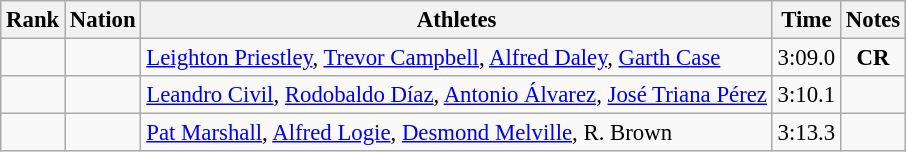<table class="wikitable sortable" style="text-align:center;font-size:95%">
<tr>
<th>Rank</th>
<th>Nation</th>
<th>Athletes</th>
<th>Time</th>
<th>Notes</th>
</tr>
<tr>
<td></td>
<td align=left></td>
<td align=left><a href='#'>Leighton Priestley</a>, <a href='#'>Trevor Campbell</a>, <a href='#'>Alfred Daley</a>, <a href='#'>Garth Case</a></td>
<td>3:09.0</td>
<td><strong>CR</strong></td>
</tr>
<tr>
<td></td>
<td align=left></td>
<td align=left><a href='#'>Leandro Civil</a>, <a href='#'>Rodobaldo Díaz</a>, <a href='#'>Antonio Álvarez</a>, <a href='#'>José Triana Pérez</a></td>
<td>3:10.1</td>
<td></td>
</tr>
<tr>
<td></td>
<td align=left></td>
<td align=left><a href='#'>Pat Marshall</a>, <a href='#'>Alfred Logie</a>, <a href='#'>Desmond Melville</a>, R. Brown</td>
<td>3:13.3</td>
<td></td>
</tr>
</table>
